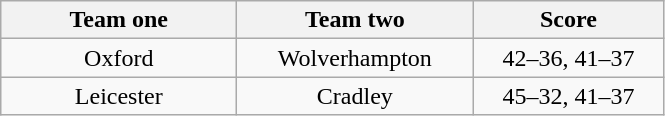<table class="wikitable" style="text-align: center">
<tr>
<th width=150>Team one</th>
<th width=150>Team two</th>
<th width=120>Score</th>
</tr>
<tr>
<td>Oxford</td>
<td>Wolverhampton</td>
<td>42–36, 41–37</td>
</tr>
<tr>
<td>Leicester</td>
<td>Cradley</td>
<td>45–32, 41–37</td>
</tr>
</table>
